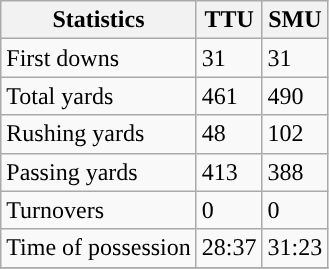<table class="wikitable">
<tr>
<th>Statistics</th>
<th>TTU</th>
<th>SMU</th>
</tr>
<tr>
<td>First downs</td>
<td>31</td>
<td>31</td>
</tr>
<tr>
<td>Total yards</td>
<td>461</td>
<td>490</td>
</tr>
<tr>
<td>Rushing yards</td>
<td>48</td>
<td>102</td>
</tr>
<tr>
<td>Passing yards</td>
<td>413</td>
<td>388</td>
</tr>
<tr>
<td>Turnovers</td>
<td>0</td>
<td>0</td>
</tr>
<tr>
<td>Time of possession</td>
<td>28:37</td>
<td>31:23</td>
</tr>
<tr>
</tr>
</table>
